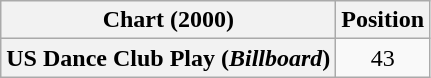<table class="wikitable plainrowheaders" style="text-align:center">
<tr>
<th scope="col">Chart (2000)</th>
<th scope="col">Position</th>
</tr>
<tr>
<th scope="row">US Dance Club Play (<em>Billboard</em>)</th>
<td>43</td>
</tr>
</table>
